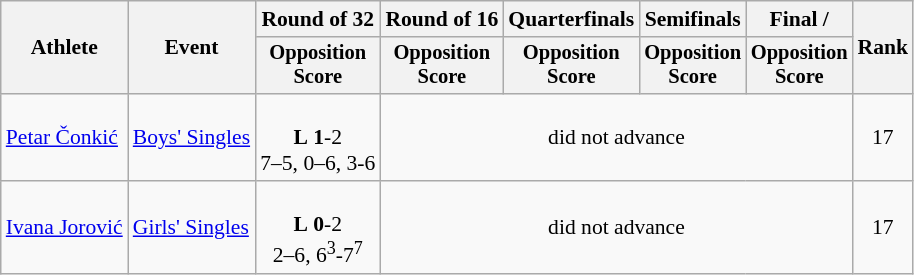<table class=wikitable style="font-size:90%">
<tr>
<th rowspan="2">Athlete</th>
<th rowspan="2">Event</th>
<th>Round of 32</th>
<th>Round of 16</th>
<th>Quarterfinals</th>
<th>Semifinals</th>
<th>Final / </th>
<th rowspan=2>Rank</th>
</tr>
<tr style="font-size:95%">
<th>Opposition<br>Score</th>
<th>Opposition<br>Score</th>
<th>Opposition<br>Score</th>
<th>Opposition<br>Score</th>
<th>Opposition<br>Score</th>
</tr>
<tr align=center>
<td align=left><a href='#'>Petar Čonkić</a></td>
<td align=left><a href='#'>Boys' Singles</a></td>
<td><br><strong>L</strong> <strong>1</strong>-2 <br> 7–5, 0–6, 3-6</td>
<td colspan=4>did not advance</td>
<td>17</td>
</tr>
<tr align=center>
<td align=left><a href='#'>Ivana Jorović</a></td>
<td align=left><a href='#'>Girls' Singles</a></td>
<td><br><strong>L</strong> <strong>0</strong>-2 <br> 2–6, 6<sup>3</sup>-7<sup>7</sup></td>
<td colspan=4>did not advance</td>
<td>17</td>
</tr>
</table>
